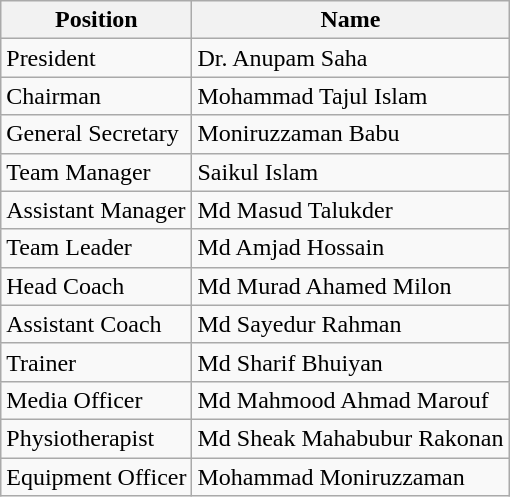<table class="wikitable" style="text-align:left">
<tr>
<th>Position</th>
<th>Name</th>
</tr>
<tr>
<td>President</td>
<td> Dr. Anupam Saha</td>
</tr>
<tr>
<td>Chairman</td>
<td> Mohammad Tajul Islam</td>
</tr>
<tr>
<td>General Secretary</td>
<td> Moniruzzaman Babu</td>
</tr>
<tr>
<td>Team Manager</td>
<td> Saikul Islam</td>
</tr>
<tr>
<td>Assistant Manager</td>
<td> Md Masud Talukder</td>
</tr>
<tr>
<td>Team Leader</td>
<td> Md Amjad Hossain</td>
</tr>
<tr>
<td>Head Coach</td>
<td> Md Murad Ahamed Milon</td>
</tr>
<tr>
<td>Assistant Coach</td>
<td> Md Sayedur Rahman</td>
</tr>
<tr>
<td>Trainer</td>
<td> Md Sharif Bhuiyan</td>
</tr>
<tr>
<td>Media Officer</td>
<td> Md Mahmood Ahmad Marouf</td>
</tr>
<tr>
<td>Physiotherapist</td>
<td> Md Sheak Mahabubur Rakonan</td>
</tr>
<tr>
<td>Equipment Officer</td>
<td> Mohammad Moniruzzaman</td>
</tr>
</table>
